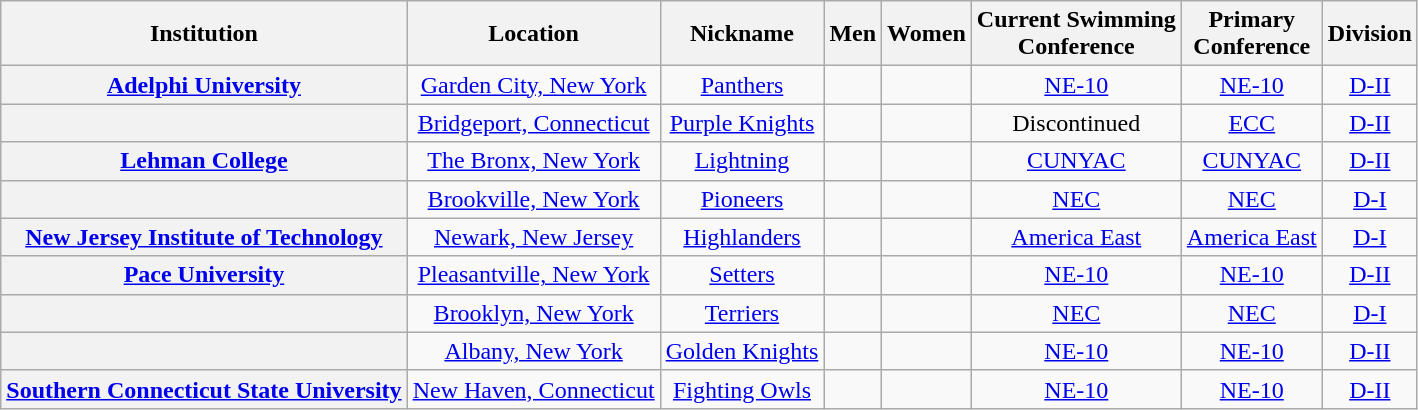<table class="wikitable sortable" style="text-align: center">
<tr>
<th>Institution</th>
<th>Location</th>
<th>Nickname</th>
<th>Men</th>
<th>Women</th>
<th>Current Swimming<br>Conference</th>
<th>Primary<br>Conference</th>
<th>Division</th>
</tr>
<tr>
<th><a href='#'>Adelphi University</a></th>
<td><a href='#'>Garden City, New York</a></td>
<td><a href='#'>Panthers</a></td>
<td></td>
<td></td>
<td><a href='#'>NE-10</a></td>
<td><a href='#'>NE-10</a></td>
<td><a href='#'>D-II</a></td>
</tr>
<tr>
<th></th>
<td><a href='#'>Bridgeport, Connecticut</a></td>
<td><a href='#'>Purple Knights</a></td>
<td></td>
<td></td>
<td>Discontinued</td>
<td><a href='#'>ECC</a></td>
<td><a href='#'>D-II</a></td>
</tr>
<tr>
<th><a href='#'>Lehman College</a></th>
<td><a href='#'>The Bronx, New York</a></td>
<td><a href='#'>Lightning</a></td>
<td></td>
<td></td>
<td><a href='#'>CUNYAC</a></td>
<td><a href='#'>CUNYAC</a></td>
<td><a href='#'>D-II</a></td>
</tr>
<tr>
<th></th>
<td><a href='#'>Brookville, New York</a></td>
<td><a href='#'>Pioneers</a></td>
<td></td>
<td></td>
<td><a href='#'>NEC</a></td>
<td><a href='#'>NEC</a></td>
<td><a href='#'>D-I</a></td>
</tr>
<tr>
<th><a href='#'>New Jersey Institute of Technology</a></th>
<td><a href='#'>Newark, New Jersey</a></td>
<td><a href='#'>Highlanders</a></td>
<td></td>
<td></td>
<td><a href='#'>America East</a></td>
<td><a href='#'>America East</a></td>
<td><a href='#'>D-I</a></td>
</tr>
<tr>
<th><a href='#'>Pace University</a></th>
<td><a href='#'>Pleasantville, New York</a></td>
<td><a href='#'>Setters</a></td>
<td></td>
<td></td>
<td><a href='#'>NE-10</a></td>
<td><a href='#'>NE-10</a></td>
<td><a href='#'>D-II</a></td>
</tr>
<tr>
<th></th>
<td><a href='#'>Brooklyn, New York</a></td>
<td><a href='#'>Terriers</a></td>
<td></td>
<td></td>
<td><a href='#'>NEC</a></td>
<td><a href='#'>NEC</a></td>
<td><a href='#'>D-I</a></td>
</tr>
<tr>
<th></th>
<td><a href='#'>Albany, New York</a></td>
<td nowrap><a href='#'>Golden Knights</a></td>
<td></td>
<td></td>
<td><a href='#'>NE-10</a></td>
<td><a href='#'>NE-10</a></td>
<td><a href='#'>D-II</a></td>
</tr>
<tr>
<th><a href='#'>Southern Connecticut State University</a></th>
<td><a href='#'>New Haven, Connecticut</a></td>
<td><a href='#'>Fighting Owls</a></td>
<td></td>
<td></td>
<td><a href='#'>NE-10</a></td>
<td><a href='#'>NE-10</a></td>
<td><a href='#'>D-II</a></td>
</tr>
</table>
